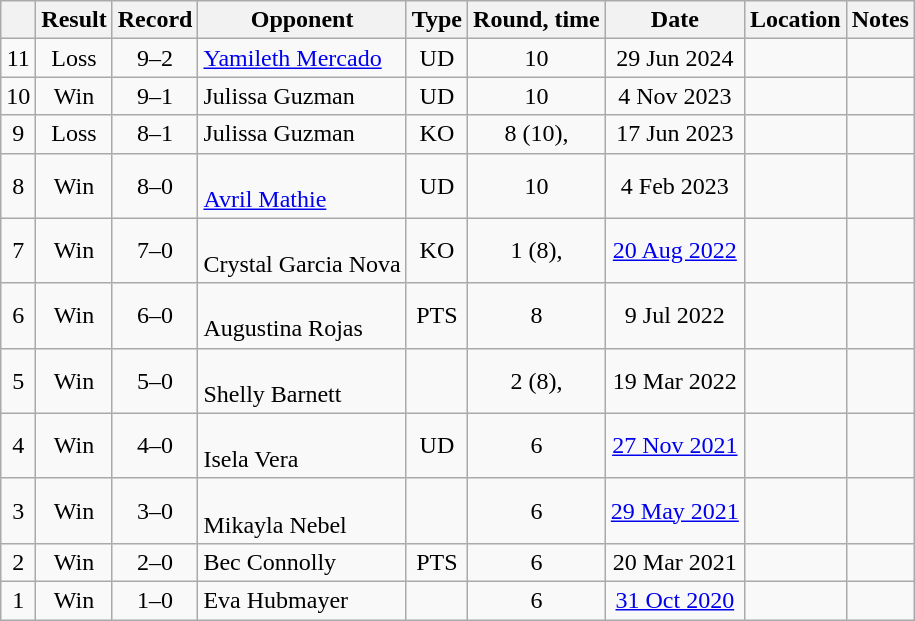<table class="wikitable" style="text-align:center">
<tr>
<th></th>
<th>Result</th>
<th>Record</th>
<th>Opponent</th>
<th>Type</th>
<th>Round, time</th>
<th>Date</th>
<th>Location</th>
<th>Notes</th>
</tr>
<tr>
<td>11</td>
<td>Loss</td>
<td>9–2</td>
<td style="text-align:left;"><a href='#'>Yamileth Mercado</a></td>
<td>UD</td>
<td>10</td>
<td>29 Jun 2024</td>
<td style="text-align:left;"></td>
<td style="text-align:left;"></td>
</tr>
<tr>
<td>10</td>
<td>Win</td>
<td>9–1</td>
<td style="text-align:left;">Julissa Guzman</td>
<td>UD</td>
<td>10</td>
<td>4 Nov 2023</td>
<td style="text-align:left;"></td>
<td></td>
</tr>
<tr>
<td>9</td>
<td>Loss</td>
<td>8–1</td>
<td style="text-align:left;">Julissa Guzman</td>
<td>KO</td>
<td>8 (10), </td>
<td>17 Jun 2023</td>
<td style="text-align:left;"></td>
<td></td>
</tr>
<tr>
<td>8</td>
<td>Win</td>
<td>8–0</td>
<td style="text-align:left;"><br><a href='#'>Avril Mathie</a></td>
<td>UD</td>
<td>10</td>
<td>4 Feb 2023</td>
<td style="text-align:left;"></td>
<td></td>
</tr>
<tr>
<td>7</td>
<td>Win</td>
<td>7–0</td>
<td style="text-align:left;"><br>Crystal Garcia Nova</td>
<td>KO</td>
<td>1 (8), </td>
<td><a href='#'>20 Aug 2022</a></td>
<td style="text-align:left;"></td>
<td></td>
</tr>
<tr>
<td>6</td>
<td>Win</td>
<td>6–0</td>
<td style="text-align:left;"><br>Augustina Rojas</td>
<td>PTS</td>
<td>8</td>
<td>9 Jul 2022</td>
<td style="text-align:left;"></td>
<td></td>
</tr>
<tr>
<td>5</td>
<td>Win</td>
<td>5–0</td>
<td style="text-align:left;"><br>Shelly Barnett</td>
<td></td>
<td>2 (8), </td>
<td>19 Mar 2022</td>
<td style="text-align:left;"><br></td>
<td></td>
</tr>
<tr>
<td>4</td>
<td>Win</td>
<td>4–0</td>
<td style="text-align:left;"><br>Isela Vera</td>
<td>UD</td>
<td>6</td>
<td><a href='#'>27 Nov 2021</a></td>
<td style="text-align:left;"><br></td>
<td></td>
</tr>
<tr>
<td>3</td>
<td>Win</td>
<td>3–0</td>
<td style="text-align:left;"><br>Mikayla Nebel</td>
<td></td>
<td>6</td>
<td><a href='#'>29 May 2021</a></td>
<td style="text-align:left;"><br></td>
<td></td>
</tr>
<tr>
<td>2</td>
<td>Win</td>
<td>2–0</td>
<td style="text-align:left;">Bec Connolly</td>
<td>PTS</td>
<td>6</td>
<td>20 Mar 2021</td>
<td style="text-align:left;"></td>
<td></td>
</tr>
<tr>
<td>1</td>
<td>Win</td>
<td>1–0</td>
<td style="text-align:left;">Eva Hubmayer</td>
<td></td>
<td>6</td>
<td><a href='#'>31 Oct 2020</a></td>
<td style="text-align:left;"></td>
<td></td>
</tr>
</table>
